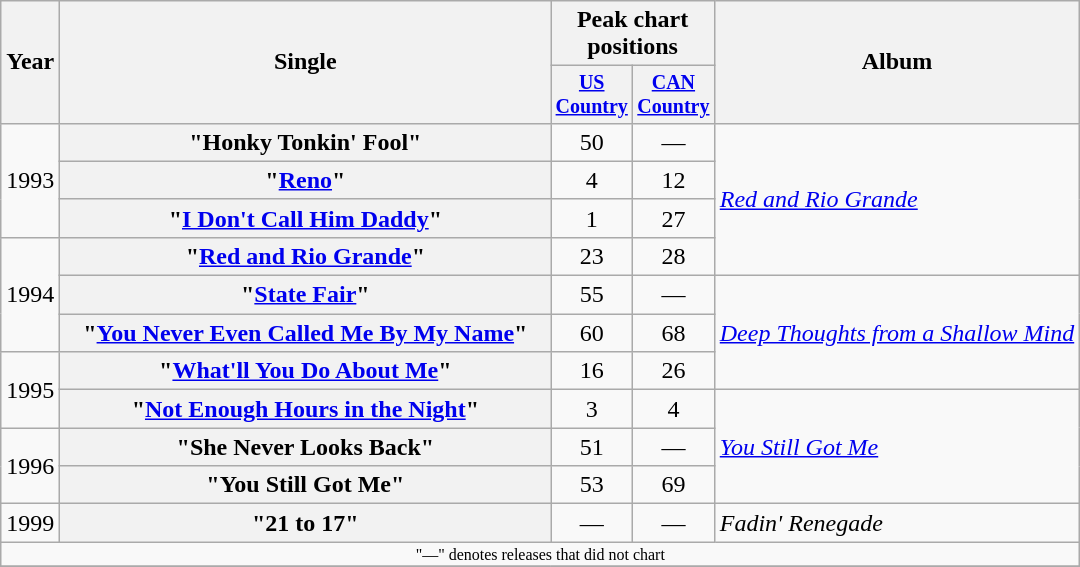<table class="wikitable plainrowheaders" style="text-align:center;">
<tr>
<th rowspan="2">Year</th>
<th rowspan="2" style="width:20em;">Single</th>
<th colspan="2">Peak chart<br>positions</th>
<th rowspan="2">Album</th>
</tr>
<tr style="font-size:smaller;">
<th width="45"><a href='#'>US Country</a><br></th>
<th width="45"><a href='#'>CAN Country</a><br></th>
</tr>
<tr>
<td rowspan="3">1993</td>
<th scope="row">"Honky Tonkin' Fool"</th>
<td>50</td>
<td>—</td>
<td align="left" rowspan="4"><em><a href='#'>Red and Rio Grande</a></em></td>
</tr>
<tr>
<th scope="row">"<a href='#'>Reno</a>"</th>
<td>4</td>
<td>12</td>
</tr>
<tr>
<th scope="row">"<a href='#'>I Don't Call Him Daddy</a>"</th>
<td>1</td>
<td>27</td>
</tr>
<tr>
<td rowspan="3">1994</td>
<th scope="row">"<a href='#'>Red and Rio Grande</a>"</th>
<td>23</td>
<td>28</td>
</tr>
<tr>
<th scope="row">"<a href='#'>State Fair</a>"</th>
<td>55</td>
<td>—</td>
<td align="left" rowspan="3"><em><a href='#'>Deep Thoughts from a Shallow Mind</a></em></td>
</tr>
<tr>
<th scope="row">"<a href='#'>You Never Even Called Me By My Name</a>"</th>
<td>60</td>
<td>68</td>
</tr>
<tr>
<td rowspan="2">1995</td>
<th scope="row">"<a href='#'>What'll You Do About Me</a>"</th>
<td>16</td>
<td>26</td>
</tr>
<tr>
<th scope="row">"<a href='#'>Not Enough Hours in the Night</a>"</th>
<td>3</td>
<td>4</td>
<td align="left" rowspan="3"><em><a href='#'>You Still Got Me</a></em></td>
</tr>
<tr>
<td rowspan="2">1996</td>
<th scope="row">"She Never Looks Back"</th>
<td>51</td>
<td>—</td>
</tr>
<tr>
<th scope="row">"You Still Got Me"</th>
<td>53</td>
<td>69</td>
</tr>
<tr>
<td>1999</td>
<th scope="row">"21 to 17"</th>
<td>—</td>
<td>—</td>
<td align="left"><em>Fadin' Renegade</em></td>
</tr>
<tr>
<td colspan="10" style="font-size:8pt">"—" denotes releases that did not chart</td>
</tr>
<tr>
</tr>
</table>
